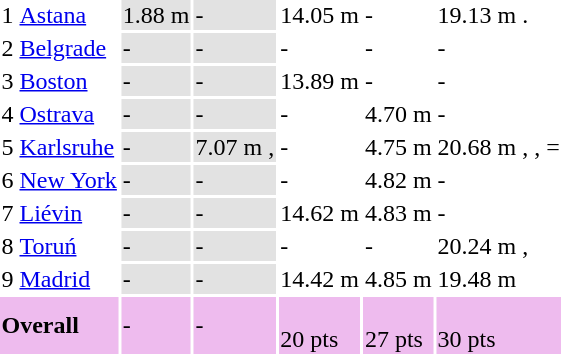<table>
<tr>
<td>1</td>
<td align=left><a href='#'>Astana</a></td>
<td bgcolor=#e2e2e2>  1.88 m</td>
<td bgcolor=#e2e2e2> -</td>
<td>  14.05 m </td>
<td> -</td>
<td>  19.13 m . </td>
</tr>
<tr>
<td>2</td>
<td align=left><a href='#'>Belgrade</a></td>
<td bgcolor=#e2e2e2> -</td>
<td bgcolor=#e2e2e2> -</td>
<td> -</td>
<td> -</td>
<td> -</td>
</tr>
<tr>
<td>3</td>
<td align=left><a href='#'>Boston</a></td>
<td bgcolor=#e2e2e2> -</td>
<td bgcolor=#e2e2e2> -</td>
<td>  13.89 m</td>
<td> -</td>
<td> -</td>
</tr>
<tr>
<td>4</td>
<td align=left><a href='#'>Ostrava</a></td>
<td bgcolor=#e2e2e2> -</td>
<td bgcolor=#e2e2e2> -</td>
<td> -</td>
<td>  4.70 m</td>
<td> -</td>
</tr>
<tr>
<td>5</td>
<td align=left><a href='#'>Karlsruhe</a></td>
<td bgcolor=#e2e2e2> -</td>
<td bgcolor=#e2e2e2>  7.07 m , </td>
<td> -</td>
<td>  4.75 m</td>
<td>  20.68 m , , =</td>
</tr>
<tr>
<td>6</td>
<td align=left><a href='#'>New York</a></td>
<td bgcolor=#e2e2e2> -</td>
<td bgcolor=#e2e2e2> -</td>
<td> -</td>
<td>  4.82 m </td>
<td> -</td>
</tr>
<tr>
<td>7</td>
<td align=left><a href='#'>Liévin</a></td>
<td bgcolor=#e2e2e2> -</td>
<td bgcolor=#e2e2e2> -</td>
<td>  14.62 m </td>
<td>  4.83 m </td>
<td> -</td>
</tr>
<tr>
<td>8</td>
<td align=left><a href='#'>Toruń</a></td>
<td bgcolor=#e2e2e2> -</td>
<td bgcolor=#e2e2e2> -</td>
<td> -</td>
<td> -</td>
<td>  20.24 m , </td>
</tr>
<tr>
<td>9</td>
<td align=left><a href='#'>Madrid</a></td>
<td bgcolor=#e2e2e2> -</td>
<td bgcolor=#e2e2e2> -</td>
<td>  14.42 m</td>
<td>  4.85 m </td>
<td>  19.48 m</td>
</tr>
<tr bgcolor=#eebbee>
<td colspan="2"><strong>Overall</strong></td>
<td> -</td>
<td> -</td>
<td> <br>20 pts</td>
<td> <br>27 pts</td>
<td> <br>30 pts</td>
</tr>
</table>
